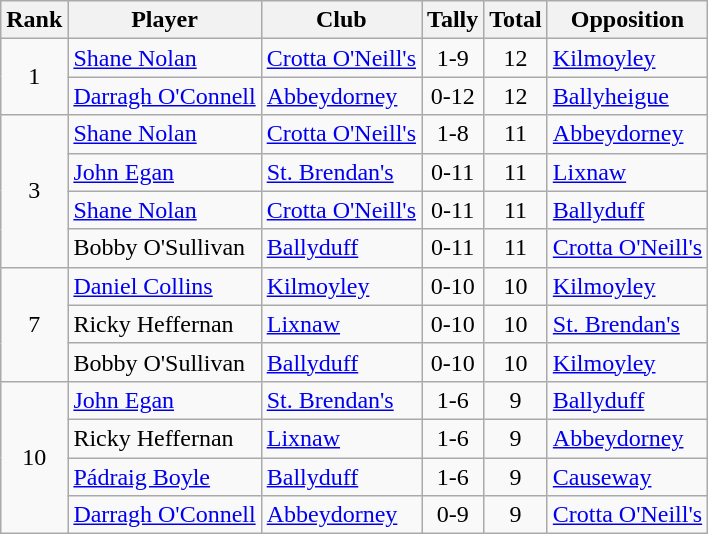<table class="wikitable">
<tr>
<th>Rank</th>
<th>Player</th>
<th>Club</th>
<th>Tally</th>
<th>Total</th>
<th>Opposition</th>
</tr>
<tr>
<td rowspan=2 style="text-align:center;">1</td>
<td><a href='#'>Shane Nolan</a></td>
<td><a href='#'>Crotta O'Neill's</a></td>
<td align=center>1-9</td>
<td align=center>12</td>
<td><a href='#'>Kilmoyley</a></td>
</tr>
<tr>
<td><a href='#'>Darragh O'Connell</a></td>
<td><a href='#'>Abbeydorney</a></td>
<td align=center>0-12</td>
<td align=center>12</td>
<td><a href='#'>Ballyheigue</a></td>
</tr>
<tr>
<td rowspan=4 style="text-align:center;">3</td>
<td><a href='#'>Shane Nolan</a></td>
<td><a href='#'>Crotta O'Neill's</a></td>
<td align=center>1-8</td>
<td align=center>11</td>
<td><a href='#'>Abbeydorney</a></td>
</tr>
<tr>
<td><a href='#'>John Egan</a></td>
<td><a href='#'>St. Brendan's</a></td>
<td align=center>0-11</td>
<td align=center>11</td>
<td><a href='#'>Lixnaw</a></td>
</tr>
<tr>
<td><a href='#'>Shane Nolan</a></td>
<td><a href='#'>Crotta O'Neill's</a></td>
<td align=center>0-11</td>
<td align=center>11</td>
<td><a href='#'>Ballyduff</a></td>
</tr>
<tr>
<td>Bobby O'Sullivan</td>
<td><a href='#'>Ballyduff</a></td>
<td align=center>0-11</td>
<td align=center>11</td>
<td><a href='#'>Crotta O'Neill's</a></td>
</tr>
<tr>
<td rowspan=3 style="text-align:center;">7</td>
<td><a href='#'>Daniel Collins</a></td>
<td><a href='#'>Kilmoyley</a></td>
<td align=center>0-10</td>
<td align=center>10</td>
<td><a href='#'>Kilmoyley</a></td>
</tr>
<tr>
<td>Ricky Heffernan</td>
<td><a href='#'>Lixnaw</a></td>
<td align=center>0-10</td>
<td align=center>10</td>
<td><a href='#'>St. Brendan's</a></td>
</tr>
<tr>
<td>Bobby O'Sullivan</td>
<td><a href='#'>Ballyduff</a></td>
<td align=center>0-10</td>
<td align=center>10</td>
<td><a href='#'>Kilmoyley</a></td>
</tr>
<tr>
<td rowspan=4 style="text-align:center;">10</td>
<td><a href='#'>John Egan</a></td>
<td><a href='#'>St. Brendan's</a></td>
<td align=center>1-6</td>
<td align=center>9</td>
<td><a href='#'>Ballyduff</a></td>
</tr>
<tr>
<td>Ricky Heffernan</td>
<td><a href='#'>Lixnaw</a></td>
<td align=center>1-6</td>
<td align=center>9</td>
<td><a href='#'>Abbeydorney</a></td>
</tr>
<tr>
<td><a href='#'>Pádraig Boyle</a></td>
<td><a href='#'>Ballyduff</a></td>
<td align=center>1-6</td>
<td align=center>9</td>
<td><a href='#'>Causeway</a></td>
</tr>
<tr>
<td><a href='#'>Darragh O'Connell</a></td>
<td><a href='#'>Abbeydorney</a></td>
<td align=center>0-9</td>
<td align=center>9</td>
<td><a href='#'>Crotta O'Neill's</a></td>
</tr>
</table>
